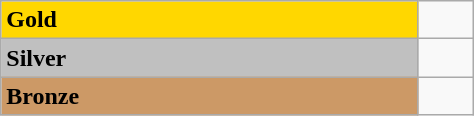<table class="wikitable" width=25%>
<tr>
<td bgcolor="gold"><strong>Gold</strong></td>
<td></td>
</tr>
<tr>
<td bgcolor="silver"><strong>Silver</strong></td>
<td></td>
</tr>
<tr>
<td bgcolor="CC9966"><strong>Bronze</strong></td>
<td></td>
</tr>
</table>
